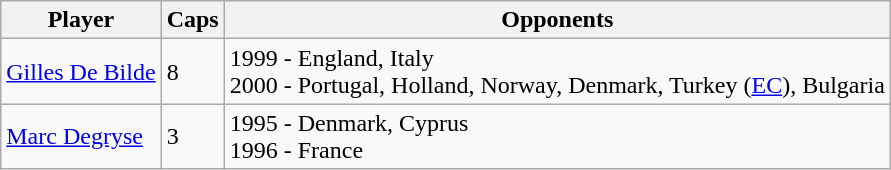<table class="wikitable">
<tr>
<th>Player</th>
<th>Caps</th>
<th>Opponents</th>
</tr>
<tr>
<td><a href='#'>Gilles De Bilde</a></td>
<td>8</td>
<td>1999 - England, Italy<br>2000 - Portugal, Holland, Norway, Denmark, Turkey (<a href='#'>EC</a>), Bulgaria</td>
</tr>
<tr>
<td><a href='#'>Marc Degryse</a></td>
<td>3</td>
<td>1995 - Denmark, Cyprus<br>1996 - France</td>
</tr>
</table>
